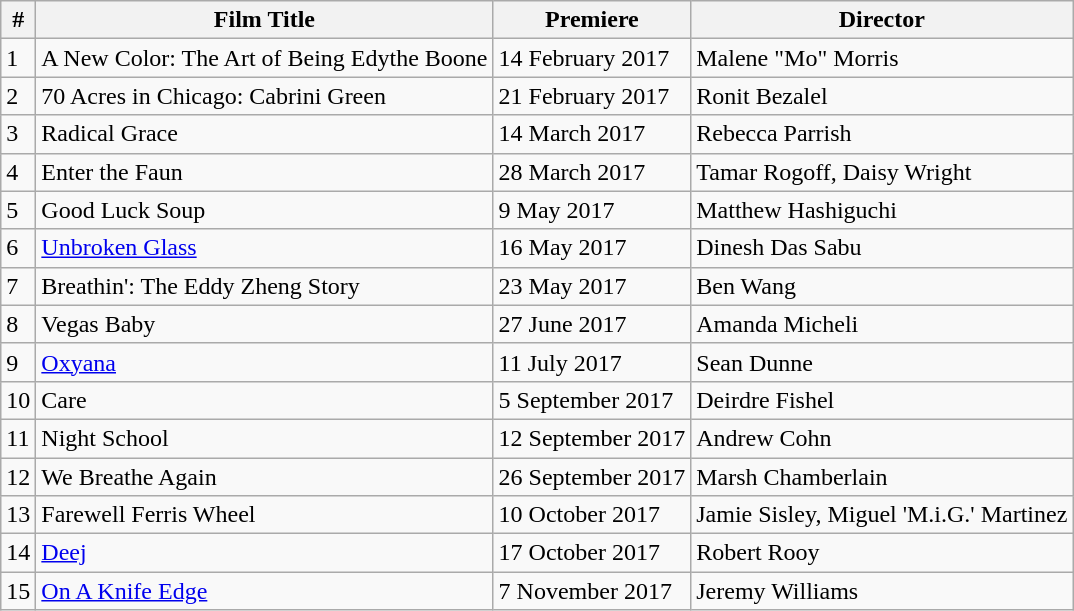<table class="wikitable sortable">
<tr>
<th>#</th>
<th>Film Title</th>
<th>Premiere</th>
<th>Director</th>
</tr>
<tr>
<td>1</td>
<td>A New Color: The Art of Being Edythe Boone</td>
<td>14 February 2017</td>
<td>Malene "Mo" Morris</td>
</tr>
<tr>
<td>2</td>
<td>70 Acres in Chicago: Cabrini Green</td>
<td>21 February 2017</td>
<td>Ronit Bezalel</td>
</tr>
<tr>
<td>3</td>
<td>Radical Grace</td>
<td>14 March 2017</td>
<td>Rebecca Parrish</td>
</tr>
<tr>
<td>4</td>
<td>Enter the Faun</td>
<td>28 March 2017</td>
<td>Tamar Rogoff, Daisy Wright</td>
</tr>
<tr>
<td>5</td>
<td>Good Luck Soup</td>
<td>9 May 2017</td>
<td>Matthew Hashiguchi</td>
</tr>
<tr>
<td>6</td>
<td><a href='#'>Unbroken Glass</a></td>
<td>16 May 2017</td>
<td>Dinesh Das Sabu</td>
</tr>
<tr>
<td>7</td>
<td>Breathin': The Eddy Zheng Story</td>
<td>23 May 2017</td>
<td>Ben Wang</td>
</tr>
<tr>
<td>8</td>
<td>Vegas Baby</td>
<td>27 June 2017</td>
<td>Amanda Micheli</td>
</tr>
<tr>
<td>9</td>
<td><a href='#'>Oxyana</a></td>
<td>11 July 2017</td>
<td>Sean Dunne</td>
</tr>
<tr>
<td>10</td>
<td>Care</td>
<td>5 September 2017</td>
<td>Deirdre Fishel</td>
</tr>
<tr>
<td>11</td>
<td>Night School</td>
<td>12 September 2017</td>
<td>Andrew Cohn</td>
</tr>
<tr>
<td>12</td>
<td>We Breathe Again</td>
<td>26 September 2017</td>
<td>Marsh Chamberlain</td>
</tr>
<tr>
<td>13</td>
<td>Farewell Ferris Wheel</td>
<td>10 October 2017</td>
<td>Jamie Sisley, Miguel 'M.i.G.' Martinez</td>
</tr>
<tr>
<td>14</td>
<td><a href='#'>Deej</a></td>
<td>17 October 2017</td>
<td>Robert Rooy</td>
</tr>
<tr>
<td>15</td>
<td><a href='#'>On A Knife Edge</a></td>
<td>7 November 2017</td>
<td>Jeremy Williams</td>
</tr>
</table>
